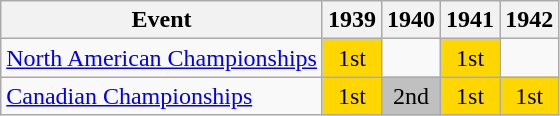<table class="wikitable">
<tr>
<th>Event</th>
<th>1939</th>
<th>1940</th>
<th>1941</th>
<th>1942</th>
</tr>
<tr>
<td><a href='#'>North American Championships</a></td>
<td align="center" bgcolor="gold">1st</td>
<td></td>
<td align="center" bgcolor="gold">1st</td>
<td></td>
</tr>
<tr>
<td><a href='#'>Canadian Championships</a></td>
<td align="center" bgcolor="gold">1st</td>
<td align="center" bgcolor="silver">2nd</td>
<td align="center" bgcolor="gold">1st</td>
<td align="center" bgcolor="gold">1st</td>
</tr>
</table>
